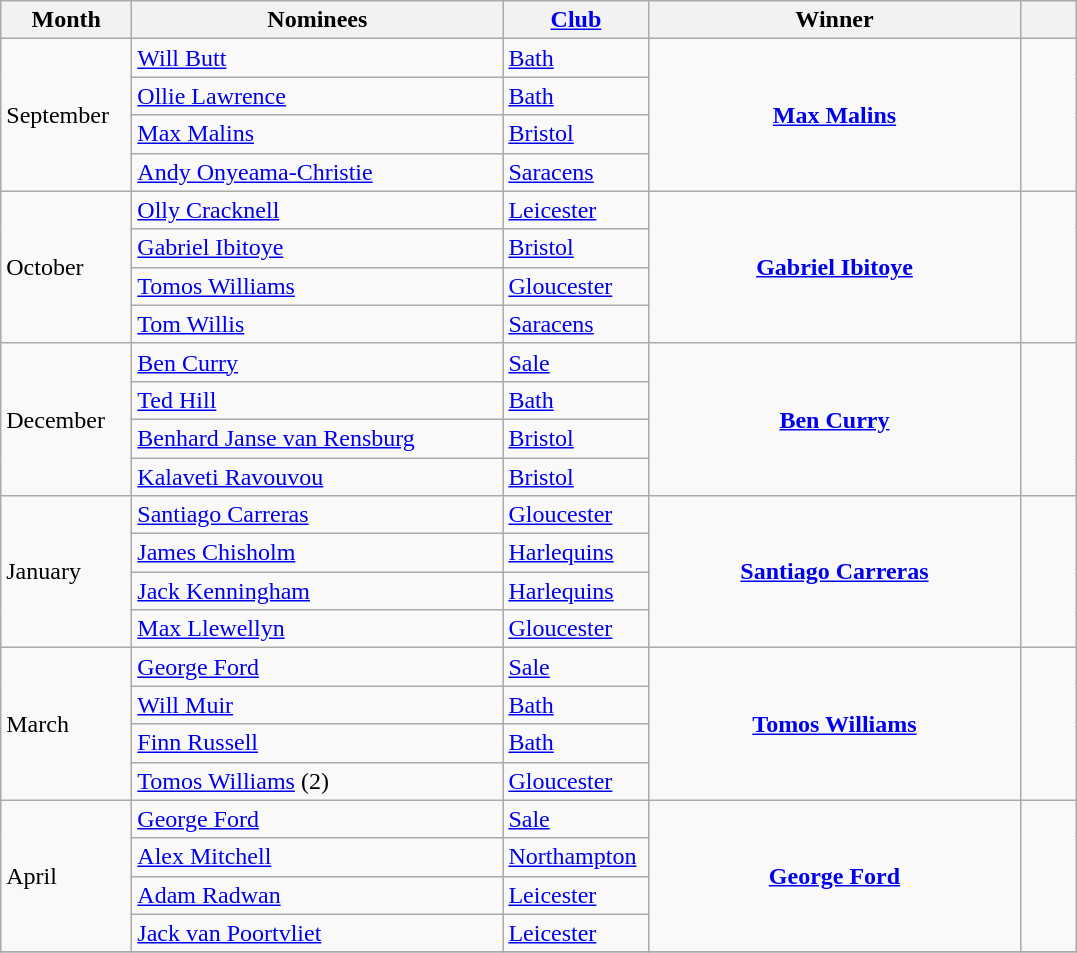<table class="wikitable">
<tr>
<th width=80>Month</th>
<th width=240>Nominees</th>
<th width=90><a href='#'>Club</a></th>
<th width=240>Winner</th>
<th width=30></th>
</tr>
<tr>
<td rowspan="4">September</td>
<td> <a href='#'>Will Butt</a></td>
<td><a href='#'>Bath</a></td>
<td rowspan="4" align=center> <strong><a href='#'>Max Malins</a></strong></td>
<td rowspan="4" align=center><br></td>
</tr>
<tr>
<td> <a href='#'>Ollie Lawrence</a></td>
<td><a href='#'>Bath</a></td>
</tr>
<tr>
<td> <a href='#'>Max Malins</a></td>
<td><a href='#'>Bristol</a></td>
</tr>
<tr>
<td> <a href='#'>Andy Onyeama-Christie</a></td>
<td><a href='#'>Saracens</a></td>
</tr>
<tr>
<td rowspan="4">October</td>
<td> <a href='#'>Olly Cracknell</a></td>
<td><a href='#'>Leicester</a></td>
<td rowspan="4" align=center> <strong><a href='#'>Gabriel Ibitoye</a></strong></td>
<td rowspan="4" align=center><br></td>
</tr>
<tr>
<td> <a href='#'>Gabriel Ibitoye</a></td>
<td><a href='#'>Bristol</a></td>
</tr>
<tr>
<td> <a href='#'>Tomos Williams</a></td>
<td><a href='#'>Gloucester</a></td>
</tr>
<tr>
<td> <a href='#'>Tom Willis</a></td>
<td><a href='#'>Saracens</a></td>
</tr>
<tr>
<td rowspan="4">December</td>
<td> <a href='#'>Ben Curry</a></td>
<td><a href='#'>Sale</a></td>
<td rowspan="4" align=center> <strong><a href='#'>Ben Curry</a></strong></td>
<td rowspan="4" align=center><br></td>
</tr>
<tr>
<td> <a href='#'>Ted Hill</a></td>
<td><a href='#'>Bath</a></td>
</tr>
<tr>
<td> <a href='#'>Benhard Janse van Rensburg</a></td>
<td><a href='#'>Bristol</a></td>
</tr>
<tr>
<td> <a href='#'>Kalaveti Ravouvou</a></td>
<td><a href='#'>Bristol</a></td>
</tr>
<tr>
<td rowspan="4">January</td>
<td> <a href='#'>Santiago Carreras</a></td>
<td><a href='#'>Gloucester</a></td>
<td rowspan="4" align=center> <strong><a href='#'>Santiago Carreras</a></strong></td>
<td rowspan="4" align=center><br></td>
</tr>
<tr>
<td> <a href='#'>James Chisholm</a></td>
<td><a href='#'>Harlequins</a></td>
</tr>
<tr>
<td> <a href='#'>Jack Kenningham</a></td>
<td><a href='#'>Harlequins</a></td>
</tr>
<tr>
<td> <a href='#'>Max Llewellyn</a></td>
<td><a href='#'>Gloucester</a></td>
</tr>
<tr>
<td rowspan="4">March</td>
<td> <a href='#'>George Ford</a></td>
<td><a href='#'>Sale</a></td>
<td rowspan="4" align=center> <strong><a href='#'>Tomos Williams</a></strong></td>
<td rowspan="4" align=center><br></td>
</tr>
<tr>
<td> <a href='#'>Will Muir</a></td>
<td><a href='#'>Bath</a></td>
</tr>
<tr>
<td> <a href='#'>Finn Russell</a></td>
<td><a href='#'>Bath</a></td>
</tr>
<tr>
<td> <a href='#'>Tomos Williams</a> (2)</td>
<td><a href='#'>Gloucester</a></td>
</tr>
<tr>
<td rowspan="4">April</td>
<td> <a href='#'>George Ford</a></td>
<td><a href='#'>Sale</a></td>
<td rowspan="4" align=center> <a href='#'><strong>George Ford</strong></a></td>
<td rowspan="4" align=center></td>
</tr>
<tr>
<td> <a href='#'>Alex Mitchell</a></td>
<td><a href='#'>Northampton</a></td>
</tr>
<tr>
<td> <a href='#'>Adam Radwan</a></td>
<td><a href='#'>Leicester</a></td>
</tr>
<tr>
<td> <a href='#'>Jack van Poortvliet</a></td>
<td><a href='#'>Leicester</a></td>
</tr>
<tr>
</tr>
</table>
